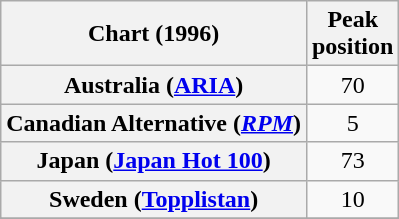<table class="wikitable sortable plainrowheaders">
<tr>
<th>Chart (1996)</th>
<th>Peak<br>position</th>
</tr>
<tr>
<th scope="row">Australia (<a href='#'>ARIA</a>)</th>
<td align="center">70</td>
</tr>
<tr>
<th scope="row">Canadian Alternative (<a href='#'><em>RPM</em></a>)</th>
<td align="center">5</td>
</tr>
<tr>
<th scope="row">Japan (<a href='#'>Japan Hot 100</a>)</th>
<td align="center">73</td>
</tr>
<tr>
<th scope="row">Sweden (<a href='#'>Topplistan</a>)</th>
<td align="center">10</td>
</tr>
<tr>
</tr>
<tr>
</tr>
</table>
